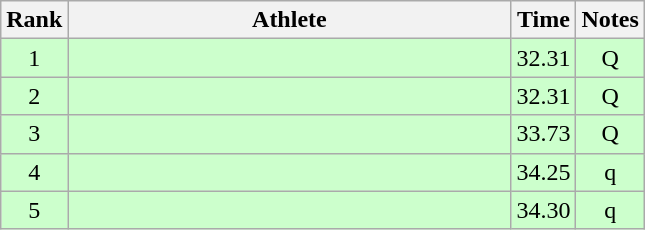<table class="wikitable" style="text-align:center">
<tr>
<th>Rank</th>
<th Style="width:18em">Athlete</th>
<th>Time</th>
<th>Notes</th>
</tr>
<tr style="background:#cfc">
<td>1</td>
<td style="text-align:left"></td>
<td>32.31</td>
<td>Q</td>
</tr>
<tr style="background:#cfc">
<td>2</td>
<td style="text-align:left"></td>
<td>32.31</td>
<td>Q</td>
</tr>
<tr style="background:#cfc">
<td>3</td>
<td style="text-align:left"></td>
<td>33.73</td>
<td>Q</td>
</tr>
<tr style="background:#cfc">
<td>4</td>
<td style="text-align:left"></td>
<td>34.25</td>
<td>q</td>
</tr>
<tr style="background:#cfc">
<td>5</td>
<td style="text-align:left"></td>
<td>34.30</td>
<td>q</td>
</tr>
</table>
